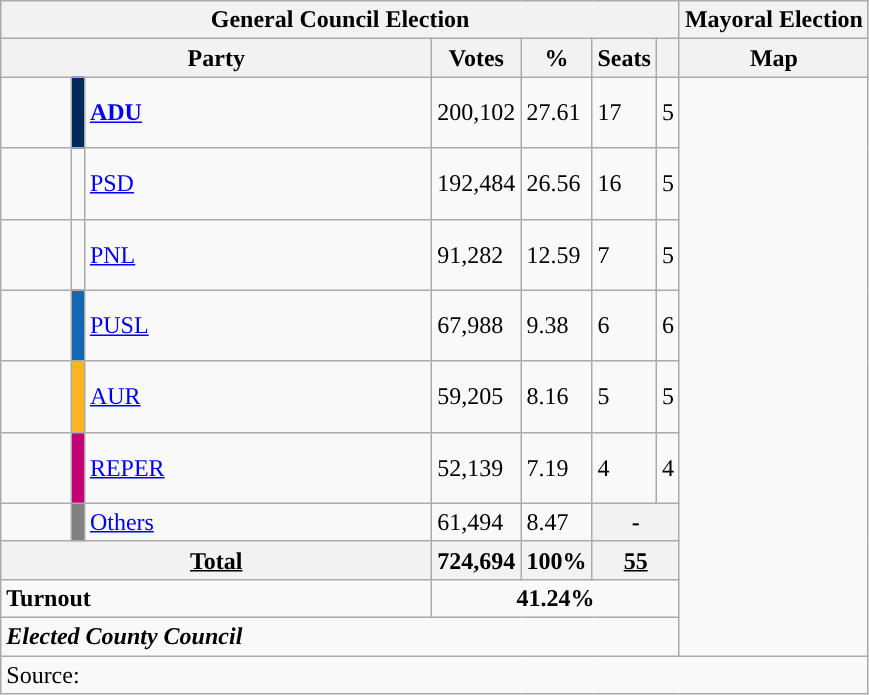<table class="wikitable" style="text-align:left">
<tr>
<th colspan="7">General Council Election</th>
<th>Mayoral Election</th>
</tr>
<tr>
<th colspan="3" width="280">Party</th>
<th>Votes</th>
<th>%</th>
<th>Seats</th>
<th></th>
<th>Map</th>
</tr>
<tr>
<td width="40" height="40"></td>
<td style="background:#002A59;"></td>
<td align="left"><a href='#'><strong>ADU</strong></a></td>
<td>200,102</td>
<td>27.61</td>
<td>17</td>
<td>5</td>
<td rowspan="10"></td>
</tr>
<tr>
<td height="40"></td>
<td style="color:inherit;background:"></td>
<td align="left"><a href='#'>PSD</a></td>
<td>192,484</td>
<td>26.56</td>
<td>16</td>
<td>5</td>
</tr>
<tr>
<td height="40"></td>
<td width="1" style="color:inherit;background:"></td>
<td align="left"><a href='#'>PNL</a></td>
<td>91,282</td>
<td>12.59</td>
<td>7</td>
<td>5</td>
</tr>
<tr>
<td height="40"></td>
<td style="background:#1468B3;"></td>
<td align="left"><a href='#'>PUSL</a></td>
<td>67,988</td>
<td>9.38</td>
<td>6</td>
<td>6</td>
</tr>
<tr>
<td height="40"></td>
<td style="background:#FCB521;"></td>
<td align="left"><a href='#'>AUR</a></td>
<td>59,205</td>
<td>8.16</td>
<td>5</td>
<td>5</td>
</tr>
<tr>
<td height="40"></td>
<td style="background:#C50076;"></td>
<td align="left"><a href='#'>REPER</a></td>
<td>52,139</td>
<td>7.19</td>
<td>4</td>
<td>4</td>
</tr>
<tr>
<td></td>
<td style="background-color:Grey "></td>
<td align="left"><a href='#'>Others</a></td>
<td>61,494</td>
<td>8.47</td>
<th colspan="2">-</th>
</tr>
<tr>
<th colspan="3"><strong><u>Total</u></strong></th>
<th style="text-align:left">724,694</th>
<th style="text-align:left">100%</th>
<th colspan="2"><strong><u>55</u></strong></th>
</tr>
<tr>
<td colspan="3"><strong>Turnout</strong></td>
<td colspan="4" style="text-align: center"><strong>41.24%</strong></td>
</tr>
<tr>
<td colspan="7"><strong><em>Elected County Council</em></strong></td>
</tr>
<tr>
<td colspan="8">Source: </td>
</tr>
</table>
